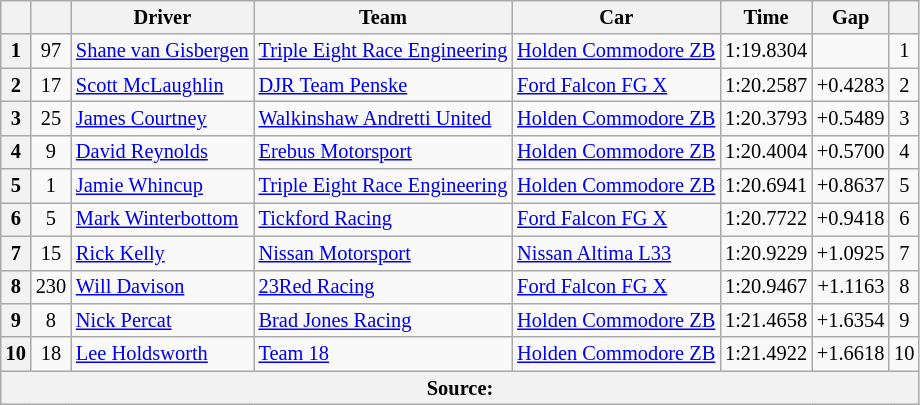<table class="wikitable" style="font-size: 85%">
<tr>
<th></th>
<th></th>
<th>Driver</th>
<th>Team</th>
<th>Car</th>
<th>Time</th>
<th>Gap</th>
<th></th>
</tr>
<tr>
<th>1</th>
<td align="center">97</td>
<td> <a href='#'>Shane van Gisbergen</a></td>
<td><a href='#'>Triple Eight Race Engineering</a></td>
<td><a href='#'>Holden Commodore ZB</a></td>
<td>1:19.8304</td>
<td></td>
<td align="center">1</td>
</tr>
<tr>
<th>2</th>
<td align="center">17</td>
<td> <a href='#'>Scott McLaughlin</a></td>
<td><a href='#'>DJR Team Penske</a></td>
<td><a href='#'>Ford Falcon FG X</a></td>
<td>1:20.2587</td>
<td align="right">+0.4283</td>
<td align="center">2</td>
</tr>
<tr>
<th>3</th>
<td align="center">25</td>
<td> <a href='#'>James Courtney</a></td>
<td><a href='#'>Walkinshaw Andretti United</a></td>
<td><a href='#'>Holden Commodore ZB</a></td>
<td>1:20.3793</td>
<td align="right">+0.5489</td>
<td align="center">3</td>
</tr>
<tr>
<th>4</th>
<td align="center">9</td>
<td> <a href='#'>David Reynolds</a></td>
<td><a href='#'>Erebus Motorsport</a></td>
<td><a href='#'>Holden Commodore ZB</a></td>
<td>1:20.4004</td>
<td align="right">+0.5700</td>
<td align="center">4</td>
</tr>
<tr>
<th>5</th>
<td align="center">1</td>
<td> <a href='#'>Jamie Whincup</a></td>
<td><a href='#'>Triple Eight Race Engineering</a></td>
<td><a href='#'>Holden Commodore ZB</a></td>
<td>1:20.6941</td>
<td align="right">+0.8637</td>
<td align="center">5</td>
</tr>
<tr>
<th>6</th>
<td align="center">5</td>
<td> <a href='#'>Mark Winterbottom</a></td>
<td><a href='#'>Tickford Racing</a></td>
<td><a href='#'>Ford Falcon FG X</a></td>
<td>1:20.7722</td>
<td align="right">+0.9418</td>
<td align="center">6</td>
</tr>
<tr>
<th>7</th>
<td align="center">15</td>
<td> <a href='#'>Rick Kelly</a></td>
<td><a href='#'>Nissan Motorsport</a></td>
<td><a href='#'>Nissan Altima L33</a></td>
<td>1:20.9229</td>
<td align="right">+1.0925</td>
<td align="center">7</td>
</tr>
<tr>
<th>8</th>
<td align="center">230</td>
<td> <a href='#'>Will Davison</a></td>
<td><a href='#'>23Red Racing</a></td>
<td><a href='#'>Ford Falcon FG X</a></td>
<td>1:20.9467</td>
<td align="right">+1.1163</td>
<td align="center">8</td>
</tr>
<tr>
<th>9</th>
<td align="center">8</td>
<td> <a href='#'>Nick Percat</a></td>
<td><a href='#'>Brad Jones Racing</a></td>
<td><a href='#'>Holden Commodore ZB</a></td>
<td>1:21.4658</td>
<td align="right">+1.6354</td>
<td align="center">9</td>
</tr>
<tr>
<th>10</th>
<td align="center">18</td>
<td> <a href='#'>Lee Holdsworth</a></td>
<td><a href='#'>Team 18</a></td>
<td><a href='#'>Holden Commodore ZB</a></td>
<td>1:21.4922</td>
<td align="right">+1.6618</td>
<td align="center">10</td>
</tr>
<tr>
<th colspan="8">Source:</th>
</tr>
</table>
